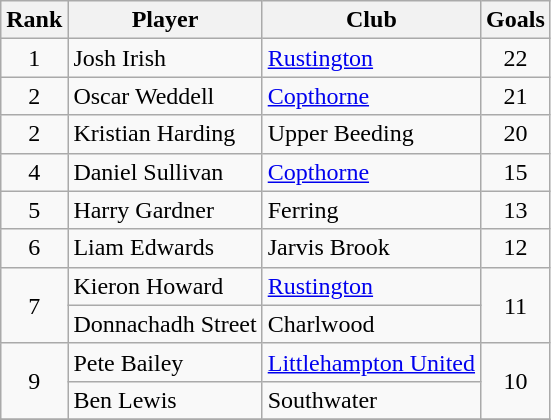<table class="wikitable" style="text-align:center">
<tr>
<th>Rank</th>
<th>Player</th>
<th>Club</th>
<th>Goals</th>
</tr>
<tr>
<td>1</td>
<td align="left">Josh Irish</td>
<td align="left"><a href='#'>Rustington</a></td>
<td>22</td>
</tr>
<tr>
<td>2</td>
<td align="left">Oscar Weddell</td>
<td align="left"><a href='#'>Copthorne</a></td>
<td>21</td>
</tr>
<tr>
<td>2</td>
<td align="left">Kristian Harding</td>
<td align="left">Upper Beeding</td>
<td>20</td>
</tr>
<tr>
<td>4</td>
<td align="left">Daniel Sullivan</td>
<td align="left"><a href='#'>Copthorne</a></td>
<td>15</td>
</tr>
<tr>
<td>5</td>
<td align="left">Harry Gardner</td>
<td align="left">Ferring</td>
<td>13</td>
</tr>
<tr>
<td>6</td>
<td align="left">Liam Edwards</td>
<td align="left">Jarvis Brook</td>
<td>12</td>
</tr>
<tr>
<td rowspan=2>7</td>
<td align="left">Kieron Howard</td>
<td align="left"><a href='#'>Rustington</a></td>
<td rowspan=2>11</td>
</tr>
<tr>
<td align="left">Donnachadh Street</td>
<td align="left">Charlwood</td>
</tr>
<tr>
<td rowspan=2>9</td>
<td align="left">Pete Bailey</td>
<td align="left"><a href='#'>Littlehampton United</a></td>
<td rowspan=2>10</td>
</tr>
<tr>
<td align="left">Ben Lewis</td>
<td align="left">Southwater</td>
</tr>
<tr>
</tr>
</table>
